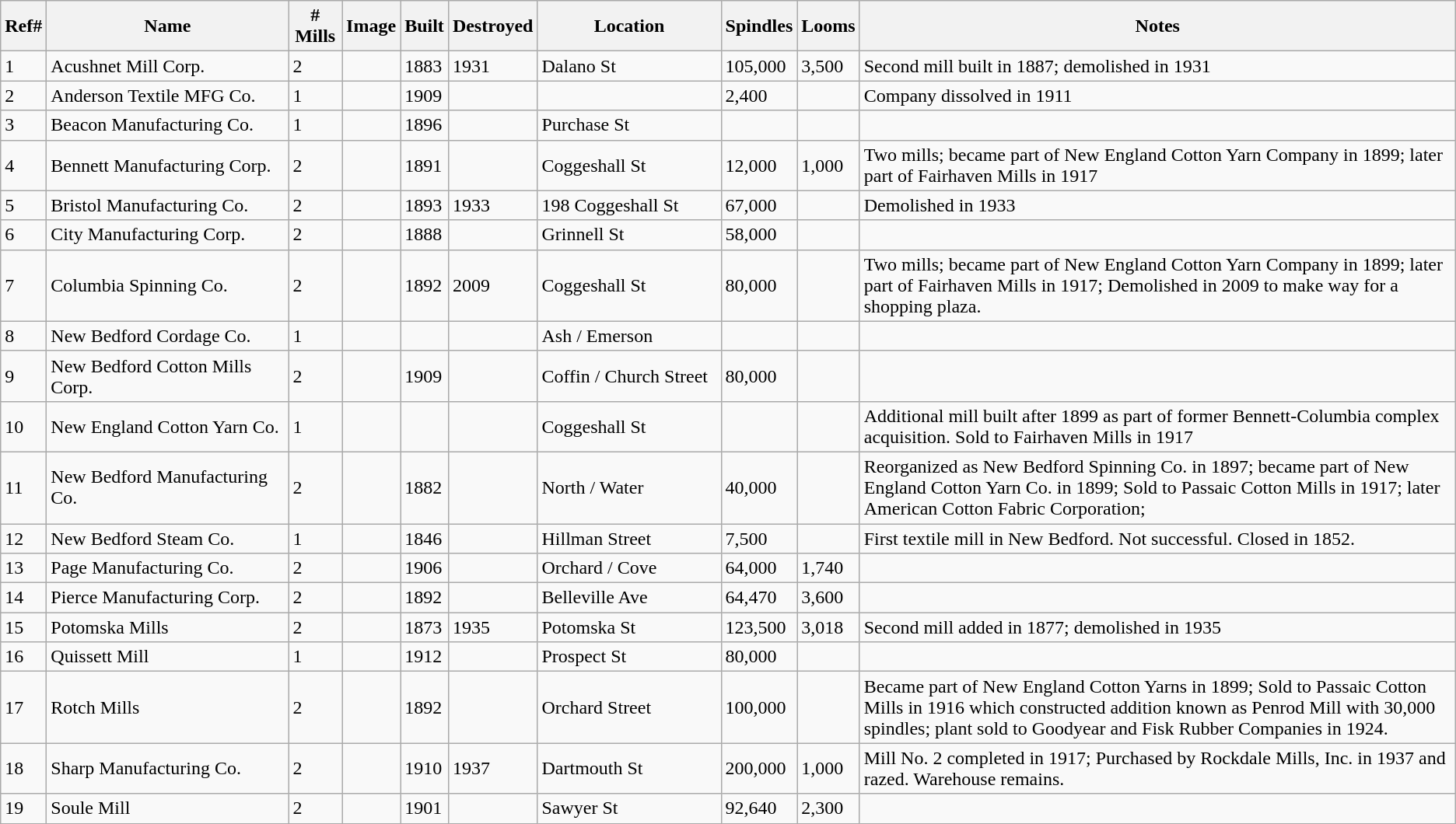<table class="wikitable sortable">
<tr>
<th>Ref#</th>
<th scope="col" width="200">Name</th>
<th># Mills</th>
<th>Image</th>
<th>Built</th>
<th>Destroyed</th>
<th scope="col" width="150">Location</th>
<th>Spindles</th>
<th>Looms</th>
<th class="unsortable">Notes</th>
</tr>
<tr>
<td>1</td>
<td>Acushnet Mill Corp.</td>
<td>2</td>
<td></td>
<td>1883</td>
<td>1931</td>
<td>Dalano St</td>
<td>105,000</td>
<td>3,500</td>
<td>Second mill built in 1887; demolished in 1931</td>
</tr>
<tr>
<td>2</td>
<td>Anderson Textile MFG Co.</td>
<td>1</td>
<td></td>
<td>1909</td>
<td></td>
<td></td>
<td>2,400</td>
<td></td>
<td>Company dissolved in 1911</td>
</tr>
<tr>
<td>3</td>
<td>Beacon Manufacturing Co.</td>
<td>1</td>
<td></td>
<td>1896</td>
<td></td>
<td>Purchase St</td>
<td></td>
<td></td>
<td></td>
</tr>
<tr>
<td>4</td>
<td>Bennett Manufacturing Corp.</td>
<td>2</td>
<td></td>
<td>1891</td>
<td></td>
<td>Coggeshall St</td>
<td>12,000</td>
<td>1,000</td>
<td>Two mills; became part of New England Cotton Yarn Company in 1899; later part of Fairhaven Mills in 1917</td>
</tr>
<tr>
<td>5</td>
<td>Bristol Manufacturing Co.</td>
<td>2</td>
<td></td>
<td>1893</td>
<td>1933</td>
<td>198 Coggeshall St</td>
<td>67,000</td>
<td></td>
<td>Demolished in 1933</td>
</tr>
<tr>
<td>6</td>
<td>City Manufacturing Corp.</td>
<td>2</td>
<td></td>
<td>1888</td>
<td></td>
<td>Grinnell St</td>
<td>58,000</td>
<td></td>
<td></td>
</tr>
<tr>
<td>7</td>
<td>Columbia Spinning Co.</td>
<td>2</td>
<td></td>
<td>1892</td>
<td>2009</td>
<td>Coggeshall St</td>
<td>80,000</td>
<td></td>
<td>Two mills; became part of New England Cotton Yarn Company in 1899; later part of Fairhaven Mills in 1917; Demolished in 2009 to make way for a shopping plaza.</td>
</tr>
<tr>
<td>8</td>
<td>New Bedford Cordage Co.</td>
<td>1</td>
<td></td>
<td></td>
<td></td>
<td>Ash / Emerson</td>
<td></td>
<td></td>
<td></td>
</tr>
<tr>
<td>9</td>
<td>New Bedford Cotton Mills Corp.</td>
<td>2</td>
<td></td>
<td>1909</td>
<td></td>
<td>Coffin / Church Street</td>
<td>80,000</td>
<td></td>
<td></td>
</tr>
<tr>
<td>10</td>
<td>New England Cotton Yarn Co.</td>
<td>1</td>
<td></td>
<td></td>
<td></td>
<td>Coggeshall St</td>
<td></td>
<td></td>
<td>Additional mill built after 1899 as part of former Bennett-Columbia complex acquisition. Sold to Fairhaven Mills in 1917</td>
</tr>
<tr>
<td>11</td>
<td>New Bedford Manufacturing Co.</td>
<td>2</td>
<td></td>
<td>1882</td>
<td></td>
<td>North / Water</td>
<td>40,000</td>
<td></td>
<td>Reorganized as New Bedford Spinning Co. in 1897; became part of New England Cotton Yarn Co. in 1899; Sold to Passaic Cotton Mills in 1917; later American Cotton Fabric Corporation;</td>
</tr>
<tr>
<td>12</td>
<td>New Bedford Steam Co.</td>
<td>1</td>
<td></td>
<td>1846</td>
<td></td>
<td>Hillman Street</td>
<td>7,500</td>
<td></td>
<td>First textile mill in New Bedford. Not successful. Closed in 1852.</td>
</tr>
<tr>
<td>13</td>
<td>Page Manufacturing Co.</td>
<td>2</td>
<td></td>
<td>1906</td>
<td></td>
<td>Orchard / Cove</td>
<td>64,000</td>
<td>1,740</td>
<td></td>
</tr>
<tr>
<td>14</td>
<td>Pierce Manufacturing Corp.</td>
<td>2</td>
<td></td>
<td>1892</td>
<td></td>
<td>Belleville Ave</td>
<td>64,470</td>
<td>3,600</td>
<td></td>
</tr>
<tr>
<td>15</td>
<td>Potomska Mills</td>
<td>2</td>
<td></td>
<td>1873</td>
<td>1935</td>
<td>Potomska St</td>
<td>123,500</td>
<td>3,018</td>
<td>Second mill added in 1877; demolished in 1935</td>
</tr>
<tr>
<td>16</td>
<td>Quissett Mill</td>
<td>1</td>
<td></td>
<td>1912</td>
<td></td>
<td>Prospect St</td>
<td>80,000</td>
<td></td>
<td></td>
</tr>
<tr>
<td>17</td>
<td>Rotch Mills</td>
<td>2</td>
<td></td>
<td>1892</td>
<td></td>
<td>Orchard Street</td>
<td>100,000</td>
<td></td>
<td>Became part of New England Cotton Yarns in 1899; Sold to Passaic Cotton Mills in 1916 which constructed addition known as Penrod Mill with 30,000 spindles; plant sold to Goodyear and Fisk Rubber Companies in 1924.</td>
</tr>
<tr>
<td>18</td>
<td>Sharp Manufacturing Co.</td>
<td>2</td>
<td></td>
<td>1910</td>
<td>1937</td>
<td>Dartmouth St</td>
<td>200,000</td>
<td>1,000</td>
<td>Mill No. 2 completed in 1917; Purchased by Rockdale Mills, Inc. in 1937 and razed. Warehouse remains.</td>
</tr>
<tr>
<td>19</td>
<td>Soule Mill</td>
<td>2</td>
<td></td>
<td>1901</td>
<td></td>
<td>Sawyer St</td>
<td>92,640</td>
<td>2,300</td>
<td></td>
</tr>
</table>
